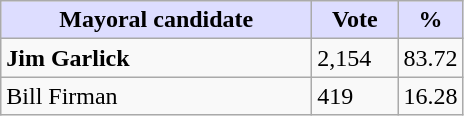<table class="wikitable">
<tr>
<th style="background:#ddf;" width="200px">Mayoral candidate</th>
<th style="background:#ddf;" width="50px">Vote</th>
<th style="background:#ddf;" width="30px">%</th>
</tr>
<tr>
<td><strong>Jim Garlick</strong></td>
<td>2,154</td>
<td>83.72</td>
</tr>
<tr>
<td>Bill Firman</td>
<td>419</td>
<td>16.28</td>
</tr>
</table>
